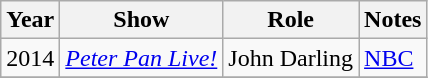<table class="wikitable sortable">
<tr>
<th>Year</th>
<th>Show</th>
<th>Role</th>
<th class="unsortable">Notes</th>
</tr>
<tr>
<td>2014</td>
<td><em><a href='#'>Peter Pan Live!</a></em></td>
<td>John Darling</td>
<td><a href='#'>NBC</a></td>
</tr>
<tr>
</tr>
</table>
